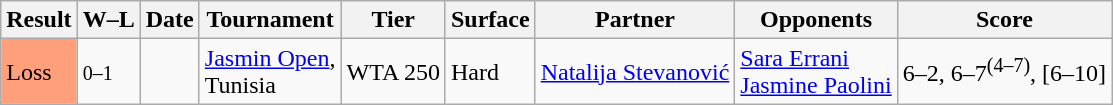<table class="sortable wikitable">
<tr>
<th>Result</th>
<th class="unsortable">W–L</th>
<th>Date</th>
<th>Tournament</th>
<th>Tier</th>
<th>Surface</th>
<th>Partner</th>
<th>Opponents</th>
<th class="unsortable">Score</th>
</tr>
<tr>
<td bgcolor=FFA07A>Loss</td>
<td><small>0–1</small></td>
<td><a href='#'></a></td>
<td><a href='#'>Jasmin Open</a>, <br>Tunisia</td>
<td>WTA 250</td>
<td>Hard</td>
<td> <a href='#'>Natalija Stevanović</a></td>
<td> <a href='#'>Sara Errani</a> <br>  <a href='#'>Jasmine Paolini</a></td>
<td>6–2, 6–7<sup>(4–7)</sup>, [6–10]</td>
</tr>
</table>
